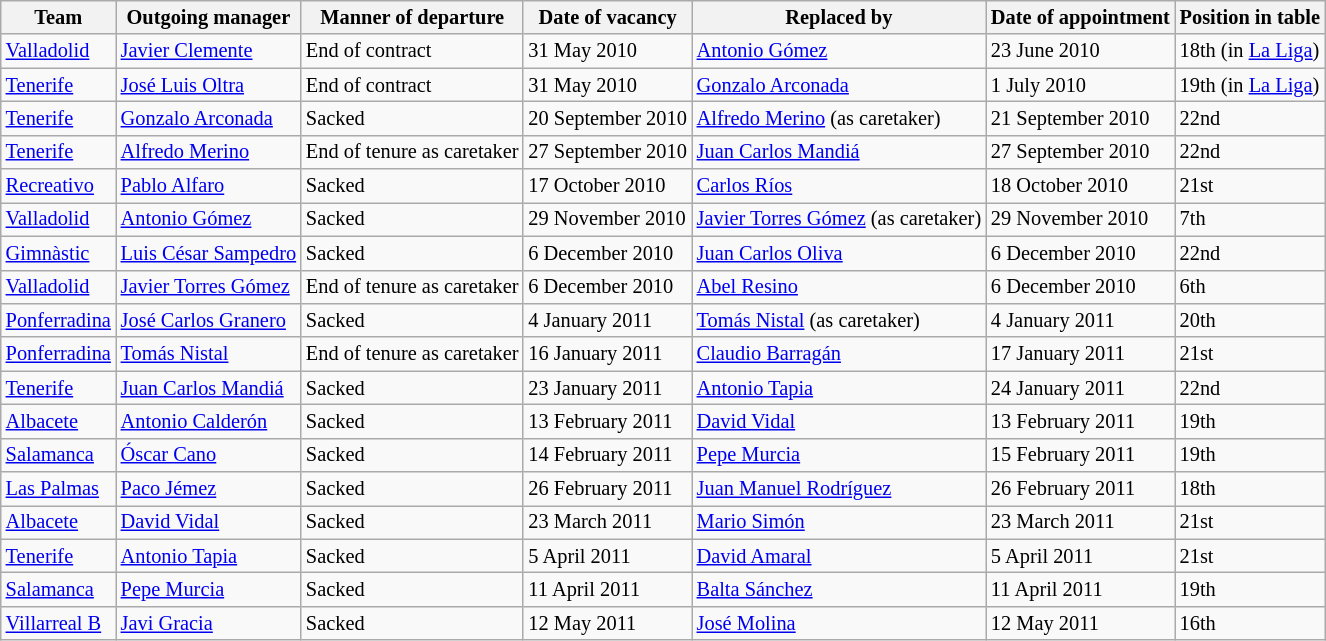<table class="wikitable sortable" " style="font-size: 85%">
<tr>
<th>Team</th>
<th>Outgoing manager</th>
<th>Manner of departure</th>
<th>Date of vacancy</th>
<th>Replaced by</th>
<th>Date of appointment</th>
<th>Position in table</th>
</tr>
<tr>
<td><a href='#'>Valladolid</a></td>
<td> <a href='#'>Javier Clemente</a></td>
<td>End of contract</td>
<td>31 May 2010</td>
<td> <a href='#'>Antonio Gómez</a></td>
<td>23 June 2010</td>
<td>18th (in <a href='#'>La Liga</a>)</td>
</tr>
<tr>
<td><a href='#'>Tenerife</a></td>
<td> <a href='#'>José Luis Oltra</a></td>
<td>End of contract</td>
<td>31 May 2010</td>
<td> <a href='#'>Gonzalo Arconada</a></td>
<td>1 July 2010</td>
<td>19th (in <a href='#'>La Liga</a>)</td>
</tr>
<tr>
<td><a href='#'>Tenerife</a></td>
<td> <a href='#'>Gonzalo Arconada</a></td>
<td>Sacked</td>
<td>20 September 2010</td>
<td> <a href='#'>Alfredo Merino</a> (as caretaker)</td>
<td>21 September 2010</td>
<td>22nd</td>
</tr>
<tr>
<td><a href='#'>Tenerife</a></td>
<td> <a href='#'>Alfredo Merino</a></td>
<td>End of tenure as caretaker</td>
<td>27 September 2010</td>
<td> <a href='#'>Juan Carlos Mandiá</a></td>
<td>27 September 2010</td>
<td>22nd</td>
</tr>
<tr>
<td><a href='#'>Recreativo</a></td>
<td> <a href='#'>Pablo Alfaro</a></td>
<td>Sacked</td>
<td>17 October 2010</td>
<td> <a href='#'>Carlos Ríos</a></td>
<td>18 October 2010</td>
<td>21st</td>
</tr>
<tr>
<td><a href='#'>Valladolid</a></td>
<td> <a href='#'>Antonio Gómez</a></td>
<td>Sacked</td>
<td>29 November 2010</td>
<td> <a href='#'>Javier Torres Gómez</a> (as caretaker)</td>
<td>29 November 2010</td>
<td>7th</td>
</tr>
<tr>
<td><a href='#'>Gimnàstic</a></td>
<td> <a href='#'>Luis César Sampedro</a></td>
<td>Sacked</td>
<td>6 December 2010</td>
<td> <a href='#'>Juan Carlos Oliva</a></td>
<td>6 December 2010</td>
<td>22nd</td>
</tr>
<tr>
<td><a href='#'>Valladolid</a></td>
<td> <a href='#'>Javier Torres Gómez</a></td>
<td>End of tenure as caretaker</td>
<td>6 December 2010</td>
<td> <a href='#'>Abel Resino</a></td>
<td>6 December 2010</td>
<td>6th</td>
</tr>
<tr>
<td><a href='#'>Ponferradina</a></td>
<td> <a href='#'>José Carlos Granero</a></td>
<td>Sacked</td>
<td>4 January 2011</td>
<td> <a href='#'>Tomás Nistal</a> (as caretaker)</td>
<td>4 January 2011</td>
<td>20th</td>
</tr>
<tr>
<td><a href='#'>Ponferradina</a></td>
<td> <a href='#'>Tomás Nistal</a></td>
<td>End of tenure as caretaker</td>
<td>16 January 2011</td>
<td> <a href='#'>Claudio Barragán</a></td>
<td>17 January 2011</td>
<td>21st</td>
</tr>
<tr>
<td><a href='#'>Tenerife</a></td>
<td> <a href='#'>Juan Carlos Mandiá</a></td>
<td>Sacked</td>
<td>23 January 2011</td>
<td> <a href='#'>Antonio Tapia</a></td>
<td>24 January 2011</td>
<td>22nd</td>
</tr>
<tr>
<td><a href='#'>Albacete</a></td>
<td> <a href='#'>Antonio Calderón</a></td>
<td>Sacked</td>
<td>13 February 2011</td>
<td> <a href='#'>David Vidal</a></td>
<td>13 February 2011</td>
<td>19th</td>
</tr>
<tr>
<td><a href='#'>Salamanca</a></td>
<td> <a href='#'>Óscar Cano</a></td>
<td>Sacked</td>
<td>14 February 2011</td>
<td> <a href='#'>Pepe Murcia</a></td>
<td>15 February 2011</td>
<td>19th</td>
</tr>
<tr>
<td><a href='#'>Las Palmas</a></td>
<td> <a href='#'>Paco Jémez</a></td>
<td>Sacked</td>
<td>26 February 2011</td>
<td> <a href='#'>Juan Manuel Rodríguez</a></td>
<td>26 February 2011</td>
<td>18th</td>
</tr>
<tr>
<td><a href='#'>Albacete</a></td>
<td> <a href='#'>David Vidal</a></td>
<td>Sacked</td>
<td>23 March 2011</td>
<td> <a href='#'>Mario Simón</a></td>
<td>23 March 2011</td>
<td>21st</td>
</tr>
<tr>
<td><a href='#'>Tenerife</a></td>
<td> <a href='#'>Antonio Tapia</a></td>
<td>Sacked</td>
<td>5 April 2011</td>
<td> <a href='#'>David Amaral</a></td>
<td>5 April 2011</td>
<td>21st</td>
</tr>
<tr>
<td><a href='#'>Salamanca</a></td>
<td> <a href='#'>Pepe Murcia</a></td>
<td>Sacked</td>
<td>11 April 2011</td>
<td> <a href='#'>Balta Sánchez</a></td>
<td>11 April 2011</td>
<td>19th</td>
</tr>
<tr>
<td><a href='#'>Villarreal B</a></td>
<td> <a href='#'>Javi Gracia</a></td>
<td>Sacked</td>
<td>12 May 2011</td>
<td> <a href='#'>José Molina</a></td>
<td>12 May 2011</td>
<td>16th</td>
</tr>
</table>
